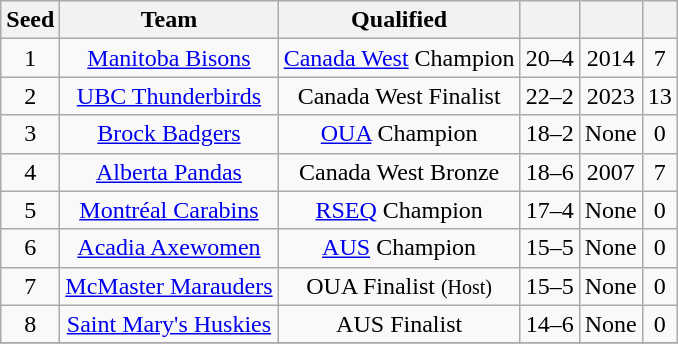<table class="wikitable sortable" style="text-align: center;">
<tr>
<th align="left">Seed</th>
<th align="left">Team</th>
<th align="left">Qualified</th>
<th align="left"></th>
<th align="left"></th>
<th align="left"></th>
</tr>
<tr align="center">
<td>1</td>
<td><a href='#'>Manitoba Bisons</a></td>
<td><a href='#'>Canada West</a> Champion</td>
<td>20–4</td>
<td>2014</td>
<td>7</td>
</tr>
<tr align="center">
<td>2</td>
<td><a href='#'>UBC Thunderbirds</a></td>
<td>Canada West Finalist</td>
<td>22–2</td>
<td>2023</td>
<td>13</td>
</tr>
<tr align="center">
<td>3</td>
<td><a href='#'>Brock Badgers</a></td>
<td><a href='#'>OUA</a> Champion</td>
<td>18–2</td>
<td>None</td>
<td>0</td>
</tr>
<tr align="center">
<td>4</td>
<td><a href='#'>Alberta Pandas</a></td>
<td>Canada West Bronze</td>
<td>18–6</td>
<td>2007</td>
<td>7</td>
</tr>
<tr align="center">
<td>5</td>
<td><a href='#'>Montréal Carabins</a></td>
<td><a href='#'>RSEQ</a> Champion</td>
<td>17–4</td>
<td>None</td>
<td>0</td>
</tr>
<tr align="center">
<td>6</td>
<td><a href='#'>Acadia Axewomen</a></td>
<td><a href='#'>AUS</a> Champion</td>
<td>15–5</td>
<td>None</td>
<td>0</td>
</tr>
<tr align="center">
<td>7</td>
<td><a href='#'>McMaster Marauders</a></td>
<td>OUA Finalist <small>(Host)</small></td>
<td>15–5</td>
<td>None</td>
<td>0</td>
</tr>
<tr align="center">
<td>8</td>
<td><a href='#'>Saint Mary's Huskies</a></td>
<td>AUS Finalist</td>
<td>14–6</td>
<td>None</td>
<td>0</td>
</tr>
<tr align="center">
</tr>
</table>
